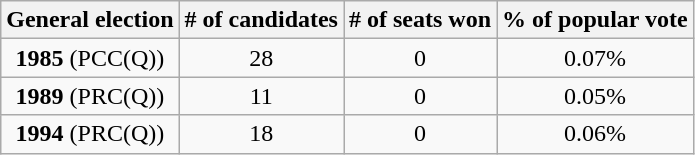<table class="wikitable" style="text-align:center">
<tr>
<th>General election</th>
<th># of candidates</th>
<th># of seats won</th>
<th>% of popular vote</th>
</tr>
<tr>
<td><strong>1985</strong> (PCC(Q))</td>
<td>28</td>
<td>0</td>
<td>0.07%</td>
</tr>
<tr>
<td><strong>1989</strong> (PRC(Q))</td>
<td>11</td>
<td>0</td>
<td>0.05%</td>
</tr>
<tr>
<td><strong>1994</strong> (PRC(Q))</td>
<td>18</td>
<td>0</td>
<td>0.06%</td>
</tr>
</table>
